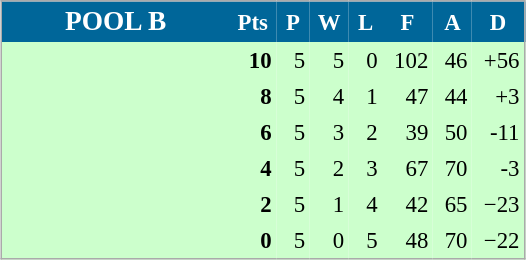<table align=center cellpadding="3" cellspacing="0" style="background: #f9f9f9; border: 1px #aaa solid; border-collapse: collapse; font-size: 95%;" width=350>
<tr bgcolor=#006699 style="color:white;">
<th width=34% style=font-size:120%><strong>POOL B</strong></th>
<th width=5%>Pts</th>
<th width=5%>P</th>
<th width=5%>W</th>
<th width=5%>L</th>
<th width=5%>F</th>
<th width=5%>A</th>
<th width=5%>D</th>
</tr>
<tr align=right bgcolor="#ccffcc">
<td align=left></td>
<td><strong>10</strong></td>
<td>5</td>
<td>5</td>
<td>0</td>
<td>102</td>
<td>46</td>
<td>+56</td>
</tr>
<tr align=right bgcolor="#ccffcc">
<td align=left></td>
<td><strong>8</strong></td>
<td>5</td>
<td>4</td>
<td>1</td>
<td>47</td>
<td>44</td>
<td>+3</td>
</tr>
<tr align=right bgcolor="#ccffcc">
<td align=left></td>
<td><strong>6</strong></td>
<td>5</td>
<td>3</td>
<td>2</td>
<td>39</td>
<td>50</td>
<td>-11</td>
</tr>
<tr align=right bgcolor="#ccffcc">
<td align=left></td>
<td><strong>4</strong></td>
<td>5</td>
<td>2</td>
<td>3</td>
<td>67</td>
<td>70</td>
<td>-3</td>
</tr>
<tr align=right bgcolor="#ccffcc">
<td align=left></td>
<td><strong>2</strong></td>
<td>5</td>
<td>1</td>
<td>4</td>
<td>42</td>
<td>65</td>
<td>−23</td>
</tr>
<tr align=right bgcolor="#ccffcc">
<td align=left></td>
<td><strong>0</strong></td>
<td>5</td>
<td>0</td>
<td>5</td>
<td>48</td>
<td>70</td>
<td>−22</td>
</tr>
</table>
